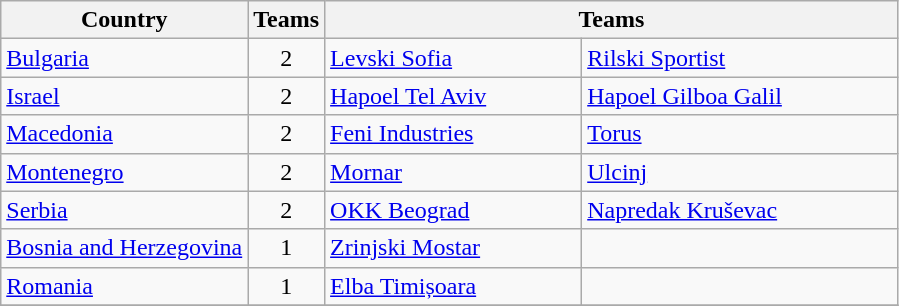<table class="wikitable">
<tr>
<th rowspan=1>Country</th>
<th rowspan=1>Teams</th>
<th colspan=3 width=375px>Teams</th>
</tr>
<tr>
<td> <a href='#'>Bulgaria</a></td>
<td align=center>2</td>
<td><a href='#'>Levski Sofia</a></td>
<td><a href='#'>Rilski Sportist</a></td>
</tr>
<tr>
<td> <a href='#'>Israel</a></td>
<td align=center>2</td>
<td><a href='#'>Hapoel Tel Aviv</a></td>
<td><a href='#'>Hapoel Gilboa Galil</a></td>
</tr>
<tr>
<td> <a href='#'>Macedonia</a></td>
<td align=center>2</td>
<td><a href='#'>Feni Industries</a></td>
<td><a href='#'>Torus</a></td>
</tr>
<tr>
<td> <a href='#'>Montenegro</a></td>
<td align=center>2</td>
<td><a href='#'>Mornar</a></td>
<td><a href='#'>Ulcinj</a></td>
</tr>
<tr>
<td> <a href='#'>Serbia</a></td>
<td align=center>2</td>
<td><a href='#'>OKK Beograd</a></td>
<td><a href='#'>Napredak Kruševac</a></td>
</tr>
<tr>
<td> <a href='#'>Bosnia and Herzegovina</a></td>
<td align=center>1</td>
<td><a href='#'>Zrinjski Mostar</a></td>
<td></td>
</tr>
<tr>
<td> <a href='#'>Romania</a></td>
<td align=center>1</td>
<td><a href='#'>Elba Timișoara</a></td>
<td></td>
</tr>
<tr>
</tr>
</table>
